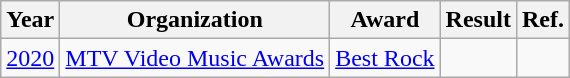<table class="wikitable plainrowheaders">
<tr>
<th>Year</th>
<th>Organization</th>
<th>Award</th>
<th>Result</th>
<th>Ref.</th>
</tr>
<tr>
<td><a href='#'>2020</a></td>
<td><a href='#'>MTV Video Music Awards</a></td>
<td><a href='#'>Best Rock</a></td>
<td></td>
<td style="text-align:center;"></td>
</tr>
</table>
